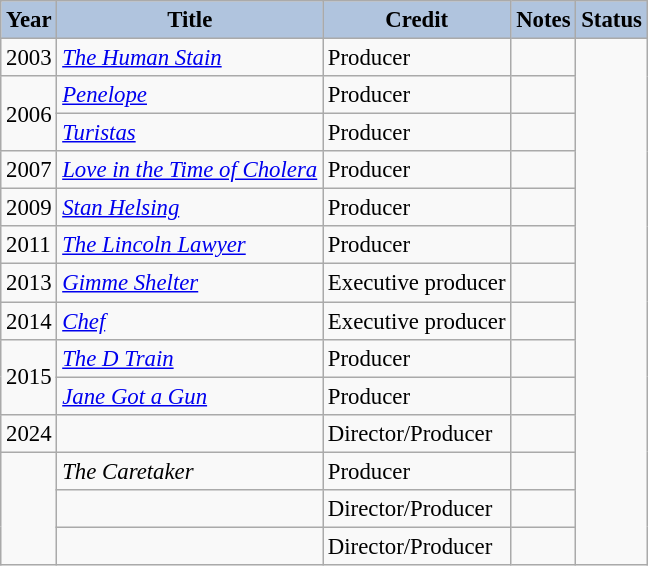<table class="wikitable" style="font-size:95%;">
<tr>
<th style="background:#B0C4DE;">Year</th>
<th style="background:#B0C4DE;">Title</th>
<th style="background:#B0C4DE;">Credit</th>
<th style="background:#B0C4DE;">Notes</th>
<th style="background:#B0C4DE;">Status</th>
</tr>
<tr>
<td>2003</td>
<td><em><a href='#'>The Human Stain</a></em></td>
<td>Producer</td>
<td></td>
</tr>
<tr>
<td rowspan=2>2006</td>
<td><em><a href='#'>Penelope</a></em></td>
<td>Producer</td>
<td></td>
</tr>
<tr>
<td><em><a href='#'>Turistas</a></em></td>
<td>Producer</td>
<td></td>
</tr>
<tr>
<td>2007</td>
<td><em><a href='#'>Love in the Time of Cholera</a></em></td>
<td>Producer</td>
<td></td>
</tr>
<tr>
<td>2009</td>
<td><em><a href='#'>Stan Helsing</a></em></td>
<td>Producer</td>
<td></td>
</tr>
<tr>
<td>2011</td>
<td><em><a href='#'>The Lincoln Lawyer</a></em></td>
<td>Producer</td>
<td></td>
</tr>
<tr>
<td>2013</td>
<td><em><a href='#'>Gimme Shelter</a></em></td>
<td>Executive producer</td>
<td></td>
</tr>
<tr>
<td>2014</td>
<td><em><a href='#'>Chef</a></em></td>
<td>Executive producer</td>
<td></td>
</tr>
<tr>
<td rowspan=2>2015</td>
<td><em><a href='#'>The D Train</a></em></td>
<td>Producer</td>
<td></td>
</tr>
<tr>
<td><em><a href='#'>Jane Got a Gun</a></em></td>
<td>Producer</td>
<td></td>
</tr>
<tr>
<td>2024</td>
<td><em></em></td>
<td>Director/Producer</td>
<td></td>
</tr>
<tr>
<td rowspan=3 style="text-align:center;"></td>
<td><em>The Caretaker</em></td>
<td>Producer</td>
<td></td>
</tr>
<tr>
<td><em></em></td>
<td>Director/Producer</td>
<td></td>
</tr>
<tr>
<td><em></em></td>
<td>Director/Producer</td>
<td></td>
</tr>
</table>
